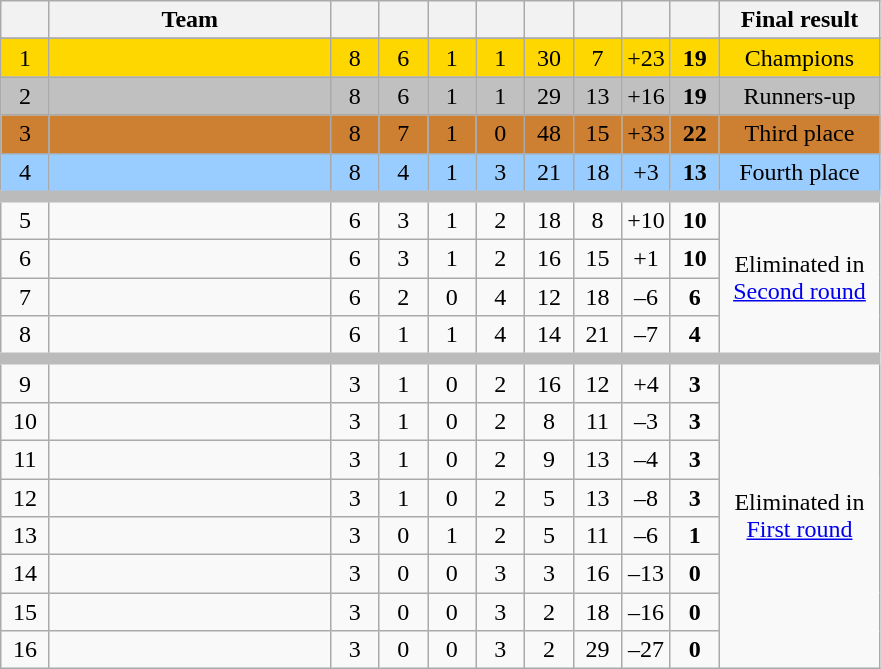<table class=wikitable style="text-align:center">
<tr>
<th width="25"></th>
<th width="180">Team</th>
<th width="25"></th>
<th width="25"></th>
<th width="25"></th>
<th width="25"></th>
<th width="25"></th>
<th width="25"></th>
<th width="25"></th>
<th width="25"></th>
<th width="100">Final result</th>
</tr>
<tr>
</tr>
<tr style="background: #FFD700;">
<td>1</td>
<td align=left></td>
<td>8</td>
<td>6</td>
<td>1</td>
<td>1</td>
<td>30</td>
<td>7</td>
<td>+23</td>
<td><strong>19</strong></td>
<td>Champions</td>
</tr>
<tr style="background: #C0C0C0;">
<td>2</td>
<td align=left></td>
<td>8</td>
<td>6</td>
<td>1</td>
<td>1</td>
<td>29</td>
<td>13</td>
<td>+16</td>
<td><strong>19</strong></td>
<td>Runners-up</td>
</tr>
<tr style="background: #CD7F32;">
<td>3</td>
<td align=left></td>
<td>8</td>
<td>7</td>
<td>1</td>
<td>0</td>
<td>48</td>
<td>15</td>
<td>+33</td>
<td><strong>22</strong></td>
<td>Third place</td>
</tr>
<tr bgcolor=#9acdff>
<td>4</td>
<td align=left></td>
<td>8</td>
<td>4</td>
<td>1</td>
<td>3</td>
<td>21</td>
<td>18</td>
<td>+3</td>
<td><strong>13</strong></td>
<td>Fourth place</td>
</tr>
<tr style="border-top:8px solid #BBBBBB;">
<td>5</td>
<td align=left></td>
<td>6</td>
<td>3</td>
<td>1</td>
<td>2</td>
<td>18</td>
<td>8</td>
<td>+10</td>
<td><strong>10</strong></td>
<td rowspan=4>Eliminated in <a href='#'>Second round</a></td>
</tr>
<tr>
<td>6</td>
<td align=left></td>
<td>6</td>
<td>3</td>
<td>1</td>
<td>2</td>
<td>16</td>
<td>15</td>
<td>+1</td>
<td><strong>10</strong></td>
</tr>
<tr>
<td>7</td>
<td align=left></td>
<td>6</td>
<td>2</td>
<td>0</td>
<td>4</td>
<td>12</td>
<td>18</td>
<td>–6</td>
<td><strong>6</strong></td>
</tr>
<tr>
<td>8</td>
<td align=left></td>
<td>6</td>
<td>1</td>
<td>1</td>
<td>4</td>
<td>14</td>
<td>21</td>
<td>–7</td>
<td><strong>4</strong></td>
</tr>
<tr style="border-top:8px solid #BBBBBB;">
<td>9</td>
<td align=left></td>
<td>3</td>
<td>1</td>
<td>0</td>
<td>2</td>
<td>16</td>
<td>12</td>
<td>+4</td>
<td><strong>3</strong></td>
<td rowspan=8>Eliminated in <a href='#'>First round</a></td>
</tr>
<tr>
<td>10</td>
<td align=left></td>
<td>3</td>
<td>1</td>
<td>0</td>
<td>2</td>
<td>8</td>
<td>11</td>
<td>–3</td>
<td><strong>3</strong></td>
</tr>
<tr>
<td>11</td>
<td align=left></td>
<td>3</td>
<td>1</td>
<td>0</td>
<td>2</td>
<td>9</td>
<td>13</td>
<td>–4</td>
<td><strong>3</strong></td>
</tr>
<tr>
<td>12</td>
<td align=left></td>
<td>3</td>
<td>1</td>
<td>0</td>
<td>2</td>
<td>5</td>
<td>13</td>
<td>–8</td>
<td><strong>3</strong></td>
</tr>
<tr>
<td>13</td>
<td align=left></td>
<td>3</td>
<td>0</td>
<td>1</td>
<td>2</td>
<td>5</td>
<td>11</td>
<td>–6</td>
<td><strong>1</strong></td>
</tr>
<tr>
<td>14</td>
<td align=left></td>
<td>3</td>
<td>0</td>
<td>0</td>
<td>3</td>
<td>3</td>
<td>16</td>
<td>–13</td>
<td><strong>0</strong></td>
</tr>
<tr>
<td>15</td>
<td align=left></td>
<td>3</td>
<td>0</td>
<td>0</td>
<td>3</td>
<td>2</td>
<td>18</td>
<td>–16</td>
<td><strong>0</strong></td>
</tr>
<tr>
<td>16</td>
<td align=left></td>
<td>3</td>
<td>0</td>
<td>0</td>
<td>3</td>
<td>2</td>
<td>29</td>
<td>–27</td>
<td><strong>0</strong></td>
</tr>
</table>
